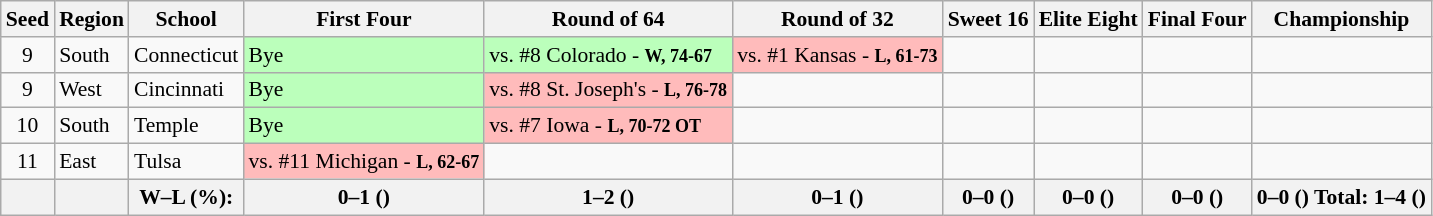<table class="sortable wikitable" style="white-space:nowrap; font-size:90%">
<tr>
<th>Seed</th>
<th>Region</th>
<th>School</th>
<th>First Four</th>
<th>Round of 64</th>
<th>Round of 32</th>
<th>Sweet 16</th>
<th>Elite Eight</th>
<th>Final Four</th>
<th>Championship</th>
</tr>
<tr>
<td align=center>9</td>
<td>South</td>
<td>Connecticut</td>
<td style="background:#bfb;">Bye</td>
<td style="background:#bfb;">vs. #8 Colorado - <small><strong>W, 74-67</strong></small></td>
<td style="background:#fbb;">vs. #1 Kansas - <small><strong>L, 61-73</strong></small></td>
<td></td>
<td></td>
<td></td>
<td></td>
</tr>
<tr>
<td align=center>9</td>
<td>West</td>
<td>Cincinnati</td>
<td style="background:#bfb;">Bye</td>
<td style="background:#fbb;">vs. #8 St. Joseph's - <small><strong>L, 76-78</strong></small></td>
<td></td>
<td></td>
<td></td>
<td></td>
<td></td>
</tr>
<tr>
<td align=center>10</td>
<td>South</td>
<td>Temple</td>
<td style="background:#bfb;">Bye</td>
<td style="background:#fbb;">vs. #7 Iowa - <small><strong>L, 70-72 OT</strong></small></td>
<td></td>
<td></td>
<td></td>
<td></td>
<td></td>
</tr>
<tr>
<td align=center>11</td>
<td>East</td>
<td>Tulsa</td>
<td style="background:#fbb;">vs. #11 Michigan - <small><strong>L, 62-67</strong></small></td>
<td></td>
<td></td>
<td></td>
<td></td>
<td></td>
<td></td>
</tr>
<tr>
<th></th>
<th></th>
<th>W–L (%):</th>
<th>0–1 ()</th>
<th>1–2 ()</th>
<th>0–1 ()</th>
<th>0–0 ()</th>
<th>0–0 ()</th>
<th>0–0 ()</th>
<th>0–0 () Total: 1–4 ()</th>
</tr>
</table>
